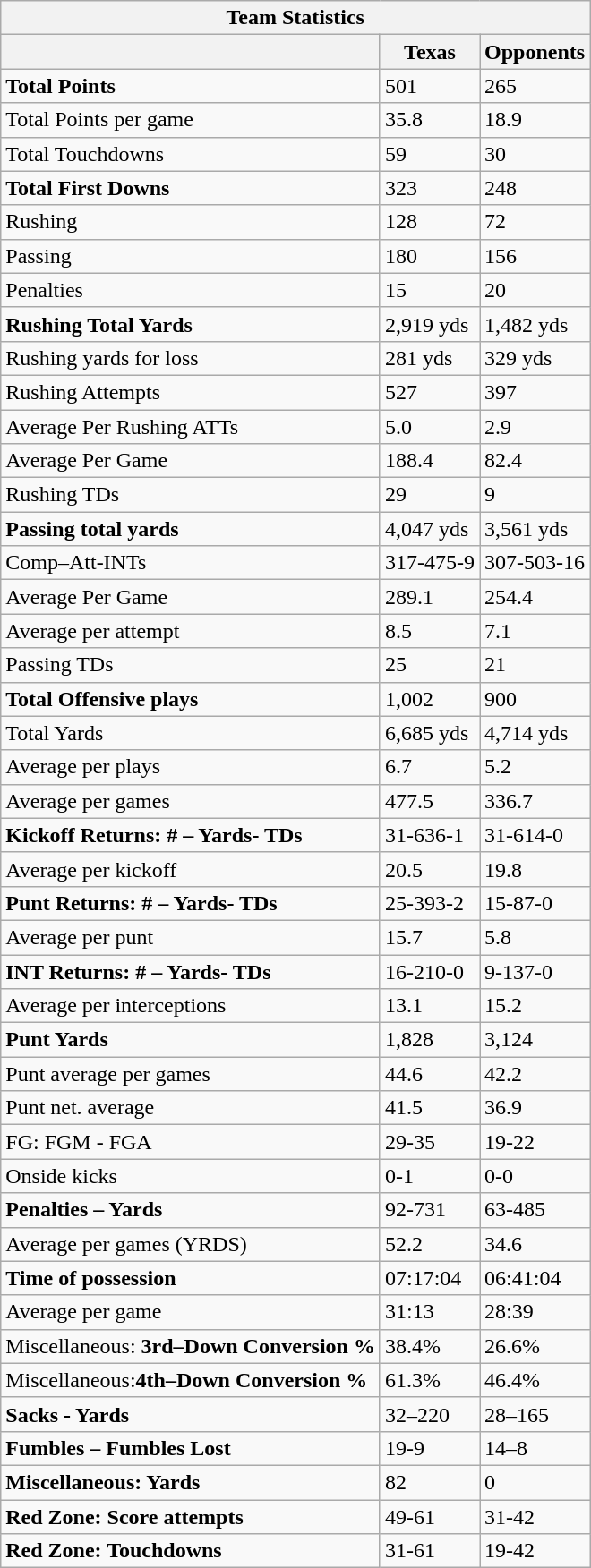<table class="wikitable collapsible collapsed">
<tr>
<th colspan="3">Team Statistics</th>
</tr>
<tr>
<th></th>
<th>Texas</th>
<th>Opponents</th>
</tr>
<tr>
<td><strong>Total Points</strong></td>
<td>501</td>
<td>265</td>
</tr>
<tr>
<td>Total Points per game</td>
<td>35.8</td>
<td>18.9</td>
</tr>
<tr>
<td>Total Touchdowns</td>
<td>59</td>
<td>30</td>
</tr>
<tr>
<td><strong>Total First Downs</strong></td>
<td>323</td>
<td>248</td>
</tr>
<tr>
<td>Rushing</td>
<td>128</td>
<td>72</td>
</tr>
<tr>
<td>Passing</td>
<td>180</td>
<td>156</td>
</tr>
<tr>
<td>Penalties</td>
<td>15</td>
<td>20</td>
</tr>
<tr>
<td><strong>Rushing Total Yards</strong></td>
<td>2,919 yds</td>
<td>1,482 yds</td>
</tr>
<tr>
<td>Rushing yards for loss</td>
<td>281 yds</td>
<td>329 yds</td>
</tr>
<tr>
<td>Rushing Attempts</td>
<td>527</td>
<td>397</td>
</tr>
<tr>
<td>Average Per Rushing ATTs</td>
<td>5.0</td>
<td>2.9</td>
</tr>
<tr>
<td>Average Per Game</td>
<td>188.4</td>
<td>82.4</td>
</tr>
<tr>
<td>Rushing TDs</td>
<td>29</td>
<td>9</td>
</tr>
<tr>
<td><strong>Passing total yards</strong></td>
<td>4,047 yds</td>
<td>3,561 yds</td>
</tr>
<tr>
<td>Comp–Att-INTs</td>
<td>317-475-9</td>
<td>307-503-16</td>
</tr>
<tr>
<td>Average Per Game</td>
<td>289.1</td>
<td>254.4</td>
</tr>
<tr>
<td>Average per attempt</td>
<td>8.5</td>
<td>7.1</td>
</tr>
<tr>
<td>Passing TDs</td>
<td>25</td>
<td>21</td>
</tr>
<tr>
<td><strong>Total Offensive plays</strong></td>
<td>1,002</td>
<td>900</td>
</tr>
<tr>
<td>Total Yards</td>
<td>6,685 yds</td>
<td>4,714 yds</td>
</tr>
<tr>
<td>Average per plays</td>
<td>6.7</td>
<td>5.2</td>
</tr>
<tr>
<td>Average per games</td>
<td>477.5</td>
<td>336.7</td>
</tr>
<tr>
<td><strong>Kickoff Returns: # – Yards- TDs</strong></td>
<td>31-636-1</td>
<td>31-614-0</td>
</tr>
<tr>
<td>Average per kickoff</td>
<td>20.5</td>
<td>19.8</td>
</tr>
<tr>
<td><strong>Punt Returns: # – Yards- TDs</strong></td>
<td>25-393-2</td>
<td>15-87-0</td>
</tr>
<tr>
<td>Average per punt</td>
<td>15.7</td>
<td>5.8</td>
</tr>
<tr>
<td><strong>INT Returns: # – Yards- TDs</strong></td>
<td>16-210-0</td>
<td>9-137-0</td>
</tr>
<tr>
<td>Average per interceptions</td>
<td>13.1</td>
<td>15.2</td>
</tr>
<tr>
<td><strong>Punt Yards</strong></td>
<td>1,828</td>
<td>3,124</td>
</tr>
<tr>
<td>Punt average per games</td>
<td>44.6</td>
<td>42.2</td>
</tr>
<tr>
<td>Punt net. average</td>
<td>41.5</td>
<td>36.9</td>
</tr>
<tr>
<td>FG: FGM - FGA</td>
<td>29-35</td>
<td>19-22</td>
</tr>
<tr>
<td>Onside kicks</td>
<td>0-1</td>
<td>0-0</td>
</tr>
<tr>
<td><strong>Penalties – Yards</strong></td>
<td>92-731</td>
<td>63-485</td>
</tr>
<tr>
<td>Average per games (YRDS)</td>
<td>52.2</td>
<td>34.6</td>
</tr>
<tr>
<td><strong>Time of possession</strong></td>
<td>07:17:04</td>
<td>06:41:04</td>
</tr>
<tr>
<td>Average per game</td>
<td>31:13</td>
<td>28:39</td>
</tr>
<tr>
<td>Miscellaneous: <strong>3rd–Down Conversion %</strong></td>
<td>38.4%</td>
<td>26.6%</td>
</tr>
<tr>
<td>Miscellaneous:<strong>4th–Down Conversion %</strong></td>
<td>61.3%</td>
<td>46.4%</td>
</tr>
<tr>
<td><strong>Sacks - Yards </strong></td>
<td>32–220</td>
<td>28–165</td>
</tr>
<tr>
<td><strong>Fumbles – Fumbles Lost</strong></td>
<td>19-9</td>
<td>14–8</td>
</tr>
<tr>
<td><strong>Miscellaneous: Yards</strong></td>
<td>82</td>
<td>0</td>
</tr>
<tr>
<td><strong>Red Zone: Score attempts</strong></td>
<td>49-61</td>
<td>31-42</td>
</tr>
<tr>
<td><strong>Red Zone: Touchdowns</strong></td>
<td>31-61</td>
<td>19-42</td>
</tr>
</table>
